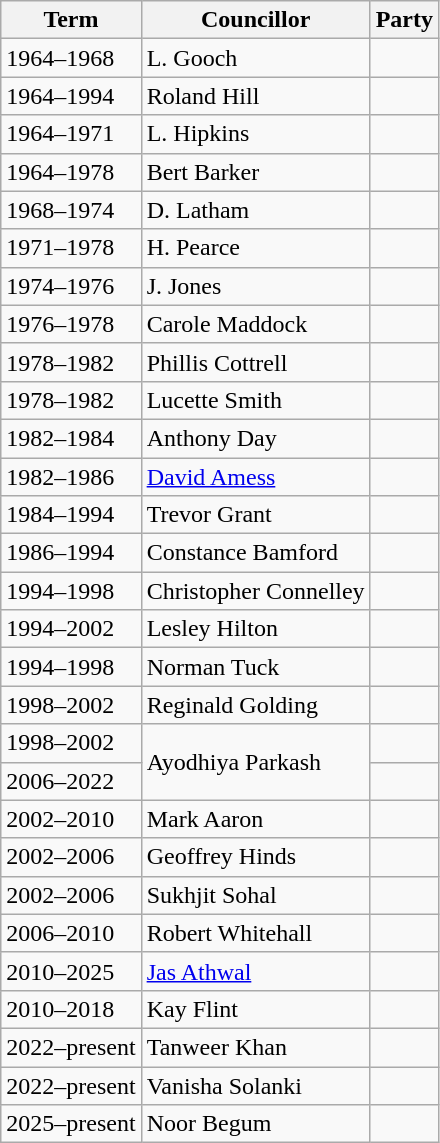<table class="wikitable">
<tr>
<th>Term</th>
<th>Councillor</th>
<th colspan=2>Party</th>
</tr>
<tr>
<td>1964–1968</td>
<td>L. Gooch</td>
<td></td>
</tr>
<tr>
<td>1964–1994</td>
<td>Roland Hill</td>
<td></td>
</tr>
<tr>
<td>1964–1971</td>
<td>L. Hipkins</td>
<td></td>
</tr>
<tr>
<td>1964–1978</td>
<td>Bert Barker</td>
<td></td>
</tr>
<tr>
<td>1968–1974</td>
<td>D. Latham</td>
<td></td>
</tr>
<tr>
<td>1971–1978</td>
<td>H. Pearce</td>
<td></td>
</tr>
<tr>
<td>1974–1976</td>
<td>J. Jones</td>
<td></td>
</tr>
<tr>
<td>1976–1978</td>
<td>Carole Maddock</td>
<td></td>
</tr>
<tr>
<td>1978–1982</td>
<td>Phillis Cottrell</td>
<td></td>
</tr>
<tr>
<td>1978–1982</td>
<td>Lucette Smith</td>
<td></td>
</tr>
<tr>
<td>1982–1984</td>
<td>Anthony Day</td>
<td></td>
</tr>
<tr>
<td>1982–1986</td>
<td><a href='#'>David Amess</a></td>
<td></td>
</tr>
<tr>
<td>1984–1994</td>
<td>Trevor Grant</td>
<td></td>
</tr>
<tr>
<td>1986–1994</td>
<td>Constance Bamford</td>
<td></td>
</tr>
<tr>
<td>1994–1998</td>
<td>Christopher Connelley</td>
<td></td>
</tr>
<tr>
<td>1994–2002</td>
<td>Lesley Hilton</td>
<td></td>
</tr>
<tr>
<td>1994–1998</td>
<td>Norman Tuck</td>
<td></td>
</tr>
<tr>
<td>1998–2002</td>
<td>Reginald Golding</td>
<td></td>
</tr>
<tr>
<td>1998–2002</td>
<td rowspan=2>Ayodhiya Parkash</td>
<td></td>
</tr>
<tr>
<td>2006–2022</td>
<td></td>
</tr>
<tr>
<td>2002–2010</td>
<td>Mark Aaron</td>
<td></td>
</tr>
<tr>
<td>2002–2006</td>
<td>Geoffrey Hinds</td>
<td></td>
</tr>
<tr>
<td>2002–2006</td>
<td>Sukhjit Sohal</td>
<td></td>
</tr>
<tr>
<td>2006–2010</td>
<td>Robert Whitehall</td>
<td></td>
</tr>
<tr>
<td>2010–2025</td>
<td><a href='#'>Jas Athwal</a></td>
<td></td>
</tr>
<tr>
<td>2010–2018</td>
<td>Kay Flint</td>
<td></td>
</tr>
<tr>
<td>2022–present</td>
<td>Tanweer Khan</td>
<td></td>
</tr>
<tr>
<td>2022–present</td>
<td>Vanisha Solanki</td>
<td></td>
</tr>
<tr>
<td>2025–present</td>
<td>Noor Begum</td>
<td></td>
</tr>
</table>
